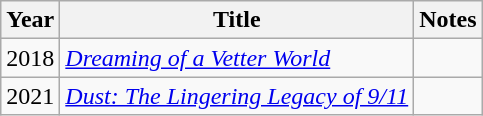<table class="wikitable sortable">
<tr>
<th>Year</th>
<th>Title</th>
<th class="unsortable">Notes</th>
</tr>
<tr>
<td>2018</td>
<td><em><a href='#'>Dreaming of a Vetter World</a></em></td>
<td></td>
</tr>
<tr>
<td>2021</td>
<td><em><a href='#'>Dust: The Lingering Legacy of 9/11</a></em></td>
<td></td>
</tr>
</table>
